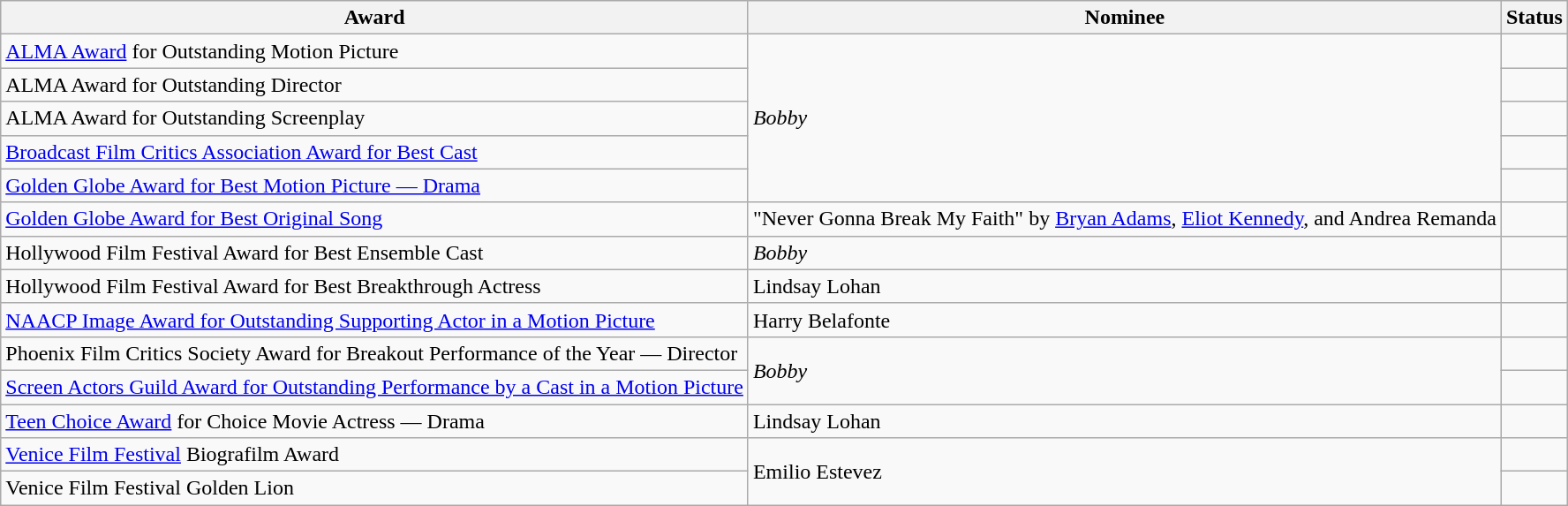<table class="wikitable">
<tr>
<th>Award</th>
<th>Nominee</th>
<th>Status</th>
</tr>
<tr>
<td><a href='#'>ALMA Award</a> for Outstanding Motion Picture</td>
<td rowspan="5"><em>Bobby</em></td>
<td></td>
</tr>
<tr>
<td>ALMA Award for Outstanding Director</td>
<td></td>
</tr>
<tr>
<td>ALMA Award for Outstanding Screenplay</td>
<td></td>
</tr>
<tr>
<td><a href='#'>Broadcast Film Critics Association Award for Best Cast</a></td>
<td></td>
</tr>
<tr>
<td><a href='#'>Golden Globe Award for Best Motion Picture — Drama</a></td>
<td></td>
</tr>
<tr>
<td><a href='#'>Golden Globe Award for Best Original Song</a></td>
<td>"Never Gonna Break My Faith" by <a href='#'>Bryan Adams</a>, <a href='#'>Eliot Kennedy</a>, and Andrea Remanda</td>
<td></td>
</tr>
<tr>
<td>Hollywood Film Festival Award for Best Ensemble Cast</td>
<td><em>Bobby</em></td>
<td></td>
</tr>
<tr>
<td>Hollywood Film Festival Award for Best Breakthrough Actress</td>
<td>Lindsay Lohan</td>
<td></td>
</tr>
<tr>
<td><a href='#'>NAACP Image Award for Outstanding Supporting Actor in a Motion Picture</a></td>
<td>Harry Belafonte</td>
<td></td>
</tr>
<tr>
<td>Phoenix Film Critics Society Award for Breakout Performance of the Year — Director</td>
<td rowspan="2"><em>Bobby</em></td>
<td></td>
</tr>
<tr>
<td><a href='#'>Screen Actors Guild Award for Outstanding Performance by a Cast in a Motion Picture</a></td>
<td></td>
</tr>
<tr>
<td><a href='#'>Teen Choice Award</a> for Choice Movie Actress — Drama</td>
<td>Lindsay Lohan</td>
<td></td>
</tr>
<tr>
<td><a href='#'>Venice Film Festival</a> Biografilm Award</td>
<td rowspan="2">Emilio Estevez</td>
<td></td>
</tr>
<tr>
<td>Venice Film Festival Golden Lion</td>
<td></td>
</tr>
</table>
